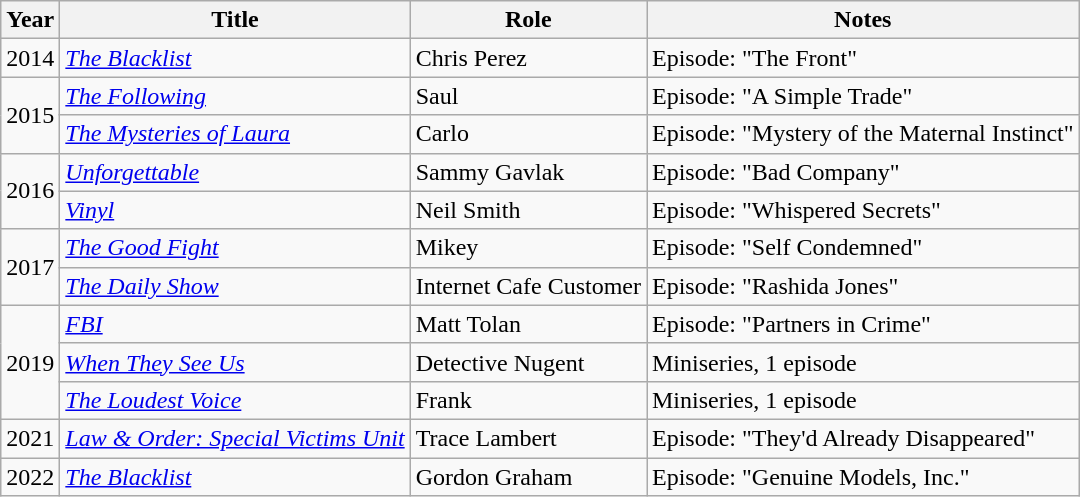<table class="wikitable">
<tr>
<th>Year</th>
<th>Title</th>
<th>Role</th>
<th>Notes</th>
</tr>
<tr>
<td>2014</td>
<td><em><a href='#'>The Blacklist</a></em></td>
<td>Chris Perez</td>
<td>Episode: "The Front"</td>
</tr>
<tr>
<td rowspan="2">2015</td>
<td><em><a href='#'>The Following</a></em></td>
<td>Saul</td>
<td>Episode: "A Simple Trade"</td>
</tr>
<tr>
<td><em><a href='#'>The Mysteries of Laura</a></em></td>
<td>Carlo</td>
<td>Episode: "Mystery of the Maternal Instinct"</td>
</tr>
<tr>
<td rowspan="2">2016</td>
<td><em><a href='#'>Unforgettable</a></em></td>
<td>Sammy Gavlak</td>
<td>Episode: "Bad Company"</td>
</tr>
<tr>
<td><em><a href='#'>Vinyl</a></em></td>
<td>Neil Smith</td>
<td>Episode: "Whispered Secrets"</td>
</tr>
<tr>
<td rowspan="2">2017</td>
<td><em><a href='#'>The Good Fight</a></em></td>
<td>Mikey</td>
<td>Episode: "Self Condemned"</td>
</tr>
<tr>
<td><em><a href='#'>The Daily Show</a></em></td>
<td>Internet Cafe Customer</td>
<td>Episode: "Rashida Jones"</td>
</tr>
<tr>
<td rowspan="3">2019</td>
<td><em><a href='#'>FBI</a></em></td>
<td>Matt Tolan</td>
<td>Episode: "Partners in Crime"</td>
</tr>
<tr>
<td><em><a href='#'>When They See Us</a></em></td>
<td>Detective Nugent</td>
<td>Miniseries, 1 episode</td>
</tr>
<tr>
<td><em><a href='#'>The Loudest Voice</a></em></td>
<td>Frank</td>
<td>Miniseries, 1 episode</td>
</tr>
<tr>
<td>2021</td>
<td><em><a href='#'>Law & Order: Special Victims Unit</a></em></td>
<td>Trace Lambert</td>
<td>Episode: "They'd Already Disappeared"</td>
</tr>
<tr>
<td>2022</td>
<td><em><a href='#'>The Blacklist</a></em></td>
<td>Gordon Graham</td>
<td>Episode: "Genuine Models, Inc."</td>
</tr>
</table>
